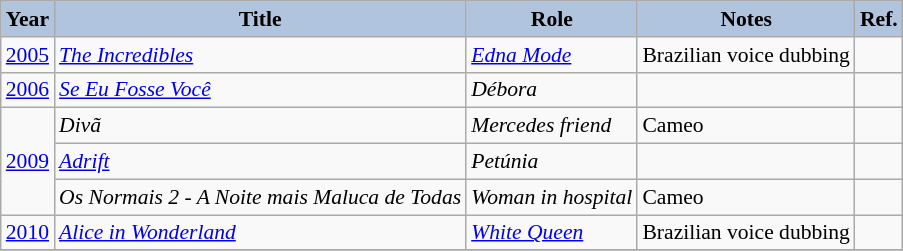<table class="wikitable" style="font-size: 90%;">
<tr>
<th style="background:#B0C4DE;">Year</th>
<th style="background:#B0C4DE;">Title</th>
<th style="background:#B0C4DE;">Role</th>
<th style="background:#B0C4DE;">Notes</th>
<th style="background:#B0C4DE;">Ref.</th>
</tr>
<tr>
<td><a href='#'>2005</a></td>
<td><em><a href='#'>The Incredibles</a></em></td>
<td><em><a href='#'>Edna Mode</a></em></td>
<td>Brazilian voice dubbing</td>
<td></td>
</tr>
<tr>
<td><a href='#'>2006</a></td>
<td><em><a href='#'>Se Eu Fosse Você</a></em></td>
<td><em>Débora</em></td>
<td></td>
<td></td>
</tr>
<tr>
<td rowspan="3"><a href='#'>2009</a></td>
<td><em>Divã</em></td>
<td><em>Mercedes friend</em></td>
<td>Cameo</td>
<td></td>
</tr>
<tr>
<td><em><a href='#'>Adrift</a></em></td>
<td><em>Petúnia</em></td>
<td></td>
<td></td>
</tr>
<tr>
<td><em>Os Normais 2 - A Noite mais Maluca de Todas</em></td>
<td><em>Woman in hospital</em></td>
<td>Cameo</td>
<td></td>
</tr>
<tr>
<td><a href='#'>2010</a></td>
<td><em><a href='#'>Alice in Wonderland</a></em></td>
<td><em><a href='#'>White Queen</a></em></td>
<td>Brazilian voice dubbing</td>
<td></td>
</tr>
<tr>
</tr>
</table>
